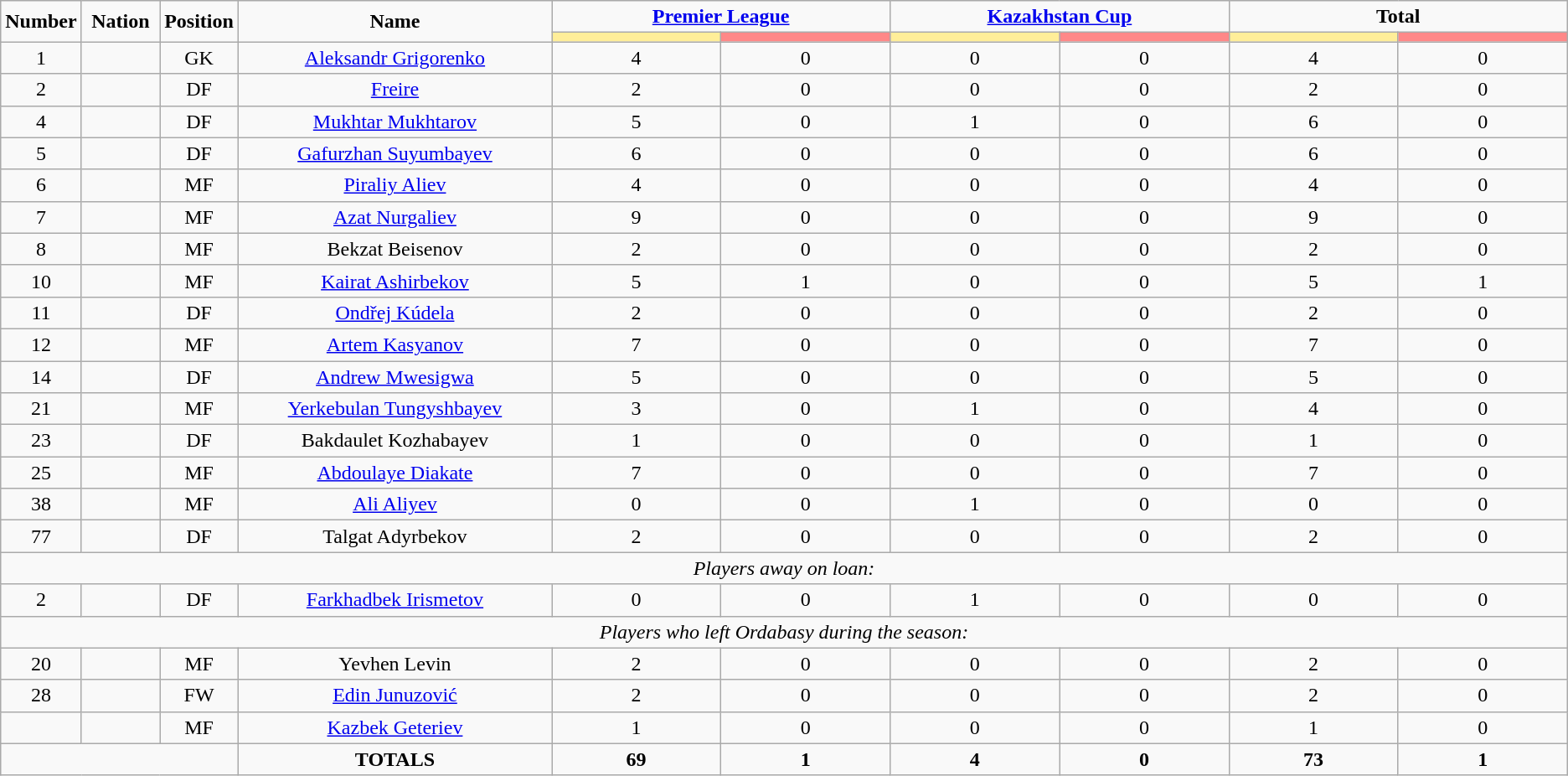<table class="wikitable" style="text-align:center;">
<tr>
<td rowspan="2"  style="width:5%; text-align:center;"><strong>Number</strong></td>
<td rowspan="2"  style="width:5%; text-align:center;"><strong>Nation</strong></td>
<td rowspan="2"  style="width:5%; text-align:center;"><strong>Position</strong></td>
<td rowspan="2"  style="width:20%; text-align:center;"><strong>Name</strong></td>
<td colspan="2" style="text-align:center;"><strong><a href='#'>Premier League</a></strong></td>
<td colspan="2" style="text-align:center;"><strong><a href='#'>Kazakhstan Cup</a></strong></td>
<td colspan="2" style="text-align:center;"><strong>Total</strong></td>
</tr>
<tr>
<th style="width:60px; background:#fe9;"></th>
<th style="width:60px; background:#ff8888;"></th>
<th style="width:60px; background:#fe9;"></th>
<th style="width:60px; background:#ff8888;"></th>
<th style="width:60px; background:#fe9;"></th>
<th style="width:60px; background:#ff8888;"></th>
</tr>
<tr>
<td>1</td>
<td></td>
<td>GK</td>
<td><a href='#'>Aleksandr Grigorenko</a></td>
<td>4</td>
<td>0</td>
<td>0</td>
<td>0</td>
<td>4</td>
<td>0</td>
</tr>
<tr>
<td>2</td>
<td></td>
<td>DF</td>
<td><a href='#'>Freire</a></td>
<td>2</td>
<td>0</td>
<td>0</td>
<td>0</td>
<td>2</td>
<td>0</td>
</tr>
<tr>
<td>4</td>
<td></td>
<td>DF</td>
<td><a href='#'>Mukhtar Mukhtarov</a></td>
<td>5</td>
<td>0</td>
<td>1</td>
<td>0</td>
<td>6</td>
<td>0</td>
</tr>
<tr>
<td>5</td>
<td></td>
<td>DF</td>
<td><a href='#'>Gafurzhan Suyumbayev</a></td>
<td>6</td>
<td>0</td>
<td>0</td>
<td>0</td>
<td>6</td>
<td>0</td>
</tr>
<tr>
<td>6</td>
<td></td>
<td>MF</td>
<td><a href='#'>Piraliy Aliev</a></td>
<td>4</td>
<td>0</td>
<td>0</td>
<td>0</td>
<td>4</td>
<td>0</td>
</tr>
<tr>
<td>7</td>
<td></td>
<td>MF</td>
<td><a href='#'>Azat Nurgaliev</a></td>
<td>9</td>
<td>0</td>
<td>0</td>
<td>0</td>
<td>9</td>
<td>0</td>
</tr>
<tr>
<td>8</td>
<td></td>
<td>MF</td>
<td>Bekzat Beisenov</td>
<td>2</td>
<td>0</td>
<td>0</td>
<td>0</td>
<td>2</td>
<td>0</td>
</tr>
<tr>
<td>10</td>
<td></td>
<td>MF</td>
<td><a href='#'>Kairat Ashirbekov</a></td>
<td>5</td>
<td>1</td>
<td>0</td>
<td>0</td>
<td>5</td>
<td>1</td>
</tr>
<tr>
<td>11</td>
<td></td>
<td>DF</td>
<td><a href='#'>Ondřej Kúdela</a></td>
<td>2</td>
<td>0</td>
<td>0</td>
<td>0</td>
<td>2</td>
<td>0</td>
</tr>
<tr>
<td>12</td>
<td></td>
<td>MF</td>
<td><a href='#'>Artem Kasyanov</a></td>
<td>7</td>
<td>0</td>
<td>0</td>
<td>0</td>
<td>7</td>
<td>0</td>
</tr>
<tr>
<td>14</td>
<td></td>
<td>DF</td>
<td><a href='#'>Andrew Mwesigwa</a></td>
<td>5</td>
<td>0</td>
<td>0</td>
<td>0</td>
<td>5</td>
<td>0</td>
</tr>
<tr>
<td>21</td>
<td></td>
<td>MF</td>
<td><a href='#'>Yerkebulan Tungyshbayev</a></td>
<td>3</td>
<td>0</td>
<td>1</td>
<td>0</td>
<td>4</td>
<td>0</td>
</tr>
<tr>
<td>23</td>
<td></td>
<td>DF</td>
<td>Bakdaulet Kozhabayev</td>
<td>1</td>
<td>0</td>
<td>0</td>
<td>0</td>
<td>1</td>
<td>0</td>
</tr>
<tr>
<td>25</td>
<td></td>
<td>MF</td>
<td><a href='#'>Abdoulaye Diakate</a></td>
<td>7</td>
<td>0</td>
<td>0</td>
<td>0</td>
<td>7</td>
<td>0</td>
</tr>
<tr>
<td>38</td>
<td></td>
<td>MF</td>
<td><a href='#'>Ali Aliyev</a></td>
<td>0</td>
<td>0</td>
<td>1</td>
<td>0</td>
<td>0</td>
<td>0</td>
</tr>
<tr>
<td>77</td>
<td></td>
<td>DF</td>
<td>Talgat Adyrbekov</td>
<td>2</td>
<td>0</td>
<td>0</td>
<td>0</td>
<td>2</td>
<td>0</td>
</tr>
<tr>
<td colspan="14"><em>Players away on loan:</em></td>
</tr>
<tr>
<td>2</td>
<td></td>
<td>DF</td>
<td><a href='#'>Farkhadbek Irismetov</a></td>
<td>0</td>
<td>0</td>
<td>1</td>
<td>0</td>
<td>0</td>
<td>0</td>
</tr>
<tr>
<td colspan="14"><em>Players who left Ordabasy during the season:</em></td>
</tr>
<tr>
<td>20</td>
<td></td>
<td>MF</td>
<td>Yevhen Levin</td>
<td>2</td>
<td>0</td>
<td>0</td>
<td>0</td>
<td>2</td>
<td>0</td>
</tr>
<tr>
<td>28</td>
<td></td>
<td>FW</td>
<td><a href='#'>Edin Junuzović</a></td>
<td>2</td>
<td>0</td>
<td>0</td>
<td>0</td>
<td>2</td>
<td>0</td>
</tr>
<tr>
<td></td>
<td></td>
<td>MF</td>
<td><a href='#'>Kazbek Geteriev</a></td>
<td>1</td>
<td>0</td>
<td>0</td>
<td>0</td>
<td>1</td>
<td>0</td>
</tr>
<tr>
<td colspan="3"></td>
<td><strong>TOTALS</strong></td>
<td><strong>69</strong></td>
<td><strong>1</strong></td>
<td><strong>4</strong></td>
<td><strong>0</strong></td>
<td><strong>73</strong></td>
<td><strong>1</strong></td>
</tr>
</table>
